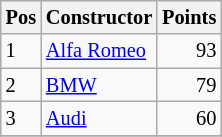<table class="wikitable"   style="font-size:   85%;">
<tr>
<th>Pos</th>
<th>Constructor</th>
<th>Points</th>
</tr>
<tr>
<td>1</td>
<td> <a href='#'>Alfa Romeo</a></td>
<td align="right">93</td>
</tr>
<tr>
<td>2</td>
<td> <a href='#'>BMW</a></td>
<td align="right">79</td>
</tr>
<tr>
<td>3</td>
<td> <a href='#'>Audi</a></td>
<td align="right">60</td>
</tr>
<tr>
</tr>
</table>
